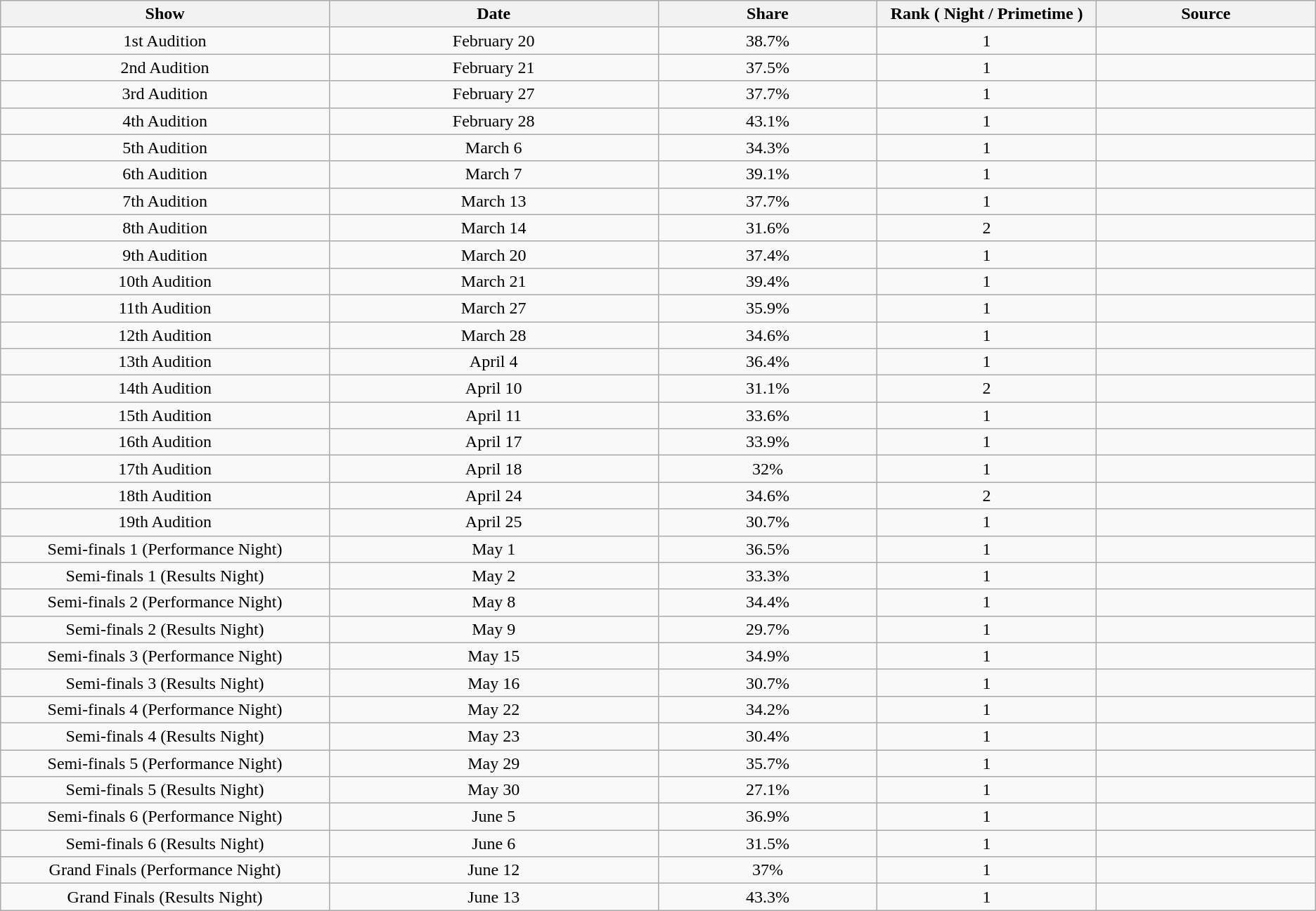<table class="wikitable sortable" style="text-align:center">
<tr>
<th style="width: 15%;">Show</th>
<th style="width: 15%;">Date</th>
<th style="width: 10%;">Share</th>
<th style="width: 10%;">Rank ( Night / Primetime )</th>
<th style="width: 10%;">Source</th>
</tr>
<tr>
<td>1st Audition</td>
<td>February 20</td>
<td>38.7%</td>
<td>1</td>
<td></td>
</tr>
<tr>
<td>2nd Audition</td>
<td>February 21</td>
<td>37.5%</td>
<td>1</td>
<td></td>
</tr>
<tr>
<td>3rd Audition</td>
<td>February 27</td>
<td>37.7%</td>
<td>1</td>
<td></td>
</tr>
<tr>
<td>4th Audition</td>
<td>February 28</td>
<td>43.1%</td>
<td>1</td>
<td></td>
</tr>
<tr>
<td>5th Audition</td>
<td>March 6</td>
<td>34.3%</td>
<td>1</td>
<td></td>
</tr>
<tr>
<td>6th Audition</td>
<td>March 7</td>
<td>39.1%</td>
<td>1</td>
<td></td>
</tr>
<tr>
<td>7th Audition</td>
<td>March 13</td>
<td>37.7%</td>
<td>1</td>
<td></td>
</tr>
<tr>
<td>8th Audition</td>
<td>March 14</td>
<td>31.6%</td>
<td>2</td>
<td></td>
</tr>
<tr>
<td>9th Audition</td>
<td>March 20</td>
<td>37.4%</td>
<td>1</td>
<td></td>
</tr>
<tr>
<td>10th Audition</td>
<td>March 21</td>
<td>39.4%</td>
<td>1</td>
<td></td>
</tr>
<tr>
<td>11th Audition</td>
<td>March 27</td>
<td>35.9%</td>
<td>1</td>
<td></td>
</tr>
<tr>
<td>12th Audition</td>
<td>March 28</td>
<td>34.6%</td>
<td>1</td>
<td></td>
</tr>
<tr>
<td>13th Audition</td>
<td>April 4</td>
<td>36.4%</td>
<td>1</td>
<td></td>
</tr>
<tr>
<td>14th Audition</td>
<td>April 10</td>
<td>31.1%</td>
<td>2</td>
<td></td>
</tr>
<tr>
<td>15th Audition</td>
<td>April 11</td>
<td>33.6%</td>
<td>1</td>
<td></td>
</tr>
<tr>
<td>16th Audition</td>
<td>April 17</td>
<td>33.9%</td>
<td>1</td>
<td></td>
</tr>
<tr>
<td>17th Audition</td>
<td>April 18</td>
<td>32%</td>
<td>1</td>
<td></td>
</tr>
<tr>
<td>18th Audition</td>
<td>April 24</td>
<td>34.6%</td>
<td>2</td>
<td></td>
</tr>
<tr>
<td>19th Audition</td>
<td>April 25</td>
<td>30.7%</td>
<td>1</td>
<td></td>
</tr>
<tr>
<td>Semi-finals 1 (Performance Night)</td>
<td>May 1</td>
<td>36.5%</td>
<td>1</td>
<td></td>
</tr>
<tr>
<td>Semi-finals 1 (Results Night)</td>
<td>May 2</td>
<td>33.3%</td>
<td>1</td>
<td></td>
</tr>
<tr>
<td>Semi-finals 2 (Performance Night)</td>
<td>May 8</td>
<td>34.4%</td>
<td>1</td>
<td></td>
</tr>
<tr>
<td>Semi-finals 2 (Results Night)</td>
<td>May 9</td>
<td>29.7%</td>
<td>1</td>
<td></td>
</tr>
<tr>
<td>Semi-finals 3 (Performance Night)</td>
<td>May 15</td>
<td>34.9%</td>
<td>1</td>
<td></td>
</tr>
<tr>
<td>Semi-finals 3 (Results Night)</td>
<td>May 16</td>
<td>30.7%</td>
<td>1</td>
<td></td>
</tr>
<tr>
<td>Semi-finals 4 (Performance Night)</td>
<td>May 22</td>
<td>34.2%</td>
<td>1</td>
<td></td>
</tr>
<tr>
<td>Semi-finals 4 (Results Night)</td>
<td>May 23</td>
<td>30.4%</td>
<td>1</td>
<td></td>
</tr>
<tr>
<td>Semi-finals 5 (Performance Night)</td>
<td>May 29</td>
<td>35.7%</td>
<td>1</td>
<td></td>
</tr>
<tr>
<td>Semi-finals 5 (Results Night)</td>
<td>May 30</td>
<td>27.1%</td>
<td>1</td>
<td></td>
</tr>
<tr>
<td>Semi-finals 6 (Performance Night)</td>
<td>June 5</td>
<td>36.9%</td>
<td>1</td>
<td></td>
</tr>
<tr>
<td>Semi-finals 6 (Results Night)</td>
<td>June 6</td>
<td>31.5%</td>
<td>1</td>
<td></td>
</tr>
<tr>
<td>Grand Finals (Performance Night)</td>
<td>June 12</td>
<td>37%</td>
<td>1</td>
<td></td>
</tr>
<tr>
<td>Grand Finals (Results Night)</td>
<td>June 13</td>
<td>43.3%</td>
<td>1</td>
<td></td>
</tr>
</table>
